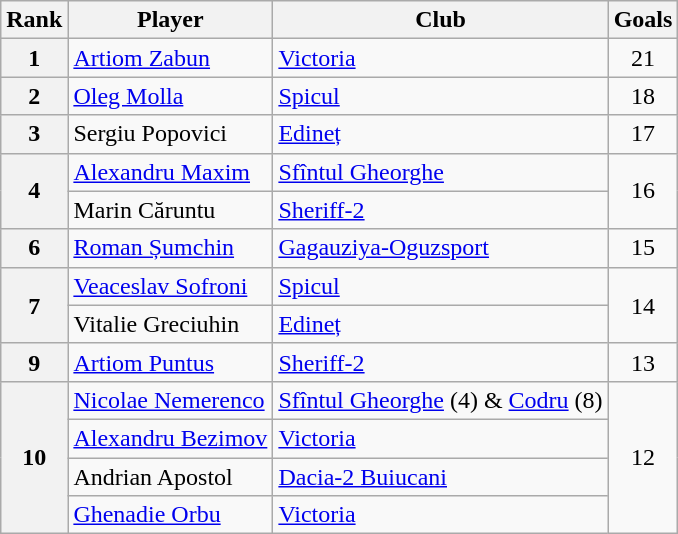<table class="wikitable">
<tr>
<th>Rank</th>
<th>Player</th>
<th>Club</th>
<th>Goals</th>
</tr>
<tr>
<th rowspan=1 align=center>1</th>
<td> <a href='#'>Artiom Zabun</a></td>
<td><a href='#'>Victoria</a></td>
<td align=center>21</td>
</tr>
<tr>
<th rowspan=1 align=center>2</th>
<td> <a href='#'>Oleg Molla</a></td>
<td><a href='#'>Spicul</a></td>
<td align=center>18</td>
</tr>
<tr>
<th rowspan=1 align=center>3</th>
<td> Sergiu Popovici</td>
<td><a href='#'>Edineț</a></td>
<td align=center>17</td>
</tr>
<tr>
<th rowspan=2 align=center>4</th>
<td> <a href='#'>Alexandru Maxim</a></td>
<td><a href='#'>Sfîntul Gheorghe</a></td>
<td rowspan=2 align=center>16</td>
</tr>
<tr>
<td> Marin Căruntu</td>
<td><a href='#'>Sheriff-2</a></td>
</tr>
<tr>
<th rowspan=1 align=center>6</th>
<td> <a href='#'>Roman Șumchin</a></td>
<td><a href='#'>Gagauziya-Oguzsport</a></td>
<td align=center>15</td>
</tr>
<tr>
<th rowspan=2 align=center>7</th>
<td> <a href='#'>Veaceslav Sofroni</a></td>
<td><a href='#'>Spicul</a></td>
<td rowspan=2 align=center>14</td>
</tr>
<tr>
<td> Vitalie Greciuhin</td>
<td><a href='#'>Edineț</a></td>
</tr>
<tr>
<th rowspan=1 align=center>9</th>
<td> <a href='#'>Artiom Puntus</a></td>
<td><a href='#'>Sheriff-2</a></td>
<td align=center>13</td>
</tr>
<tr>
<th rowspan=4 align=center>10</th>
<td> <a href='#'>Nicolae Nemerenco</a></td>
<td><a href='#'>Sfîntul Gheorghe</a> (4) & <a href='#'>Codru</a> (8)</td>
<td rowspan=4 align=center>12</td>
</tr>
<tr>
<td> <a href='#'>Alexandru Bezimov</a></td>
<td><a href='#'>Victoria</a></td>
</tr>
<tr>
<td> Andrian Apostol</td>
<td><a href='#'>Dacia-2 Buiucani</a></td>
</tr>
<tr>
<td> <a href='#'>Ghenadie Orbu</a></td>
<td><a href='#'>Victoria</a></td>
</tr>
</table>
